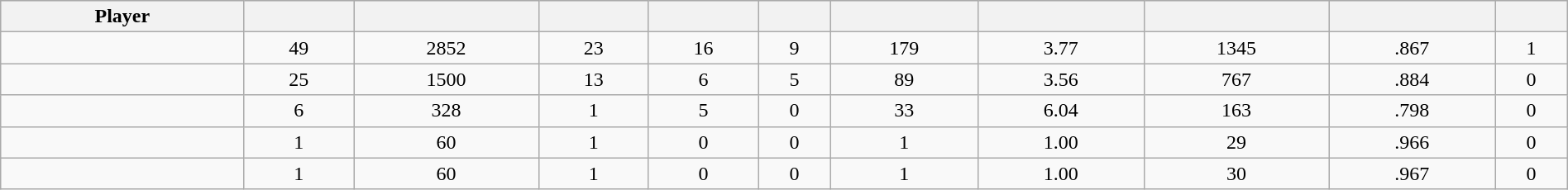<table class="wikitable sortable" style="width:100%;">
<tr style="text-align:center; background:#ddd;">
<th>Player</th>
<th></th>
<th></th>
<th></th>
<th></th>
<th></th>
<th></th>
<th></th>
<th></th>
<th></th>
<th></th>
</tr>
<tr align=center>
<td></td>
<td>49</td>
<td>2852</td>
<td>23</td>
<td>16</td>
<td>9</td>
<td>179</td>
<td>3.77</td>
<td>1345</td>
<td>.867</td>
<td>1</td>
</tr>
<tr align=center>
<td></td>
<td>25</td>
<td>1500</td>
<td>13</td>
<td>6</td>
<td>5</td>
<td>89</td>
<td>3.56</td>
<td>767</td>
<td>.884</td>
<td>0</td>
</tr>
<tr align=center>
<td></td>
<td>6</td>
<td>328</td>
<td>1</td>
<td>5</td>
<td>0</td>
<td>33</td>
<td>6.04</td>
<td>163</td>
<td>.798</td>
<td>0</td>
</tr>
<tr align=center>
<td></td>
<td>1</td>
<td>60</td>
<td>1</td>
<td>0</td>
<td>0</td>
<td>1</td>
<td>1.00</td>
<td>29</td>
<td>.966</td>
<td>0</td>
</tr>
<tr align=center>
<td></td>
<td>1</td>
<td>60</td>
<td>1</td>
<td>0</td>
<td>0</td>
<td>1</td>
<td>1.00</td>
<td>30</td>
<td>.967</td>
<td>0</td>
</tr>
</table>
